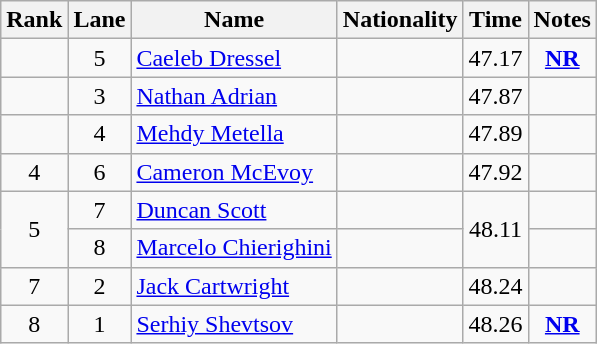<table class="wikitable sortable" style="text-align:center">
<tr>
<th>Rank</th>
<th>Lane</th>
<th>Name</th>
<th>Nationality</th>
<th>Time</th>
<th>Notes</th>
</tr>
<tr>
<td></td>
<td>5</td>
<td align=left><a href='#'>Caeleb Dressel</a></td>
<td align=left></td>
<td>47.17</td>
<td><strong><a href='#'>NR</a></strong></td>
</tr>
<tr>
<td></td>
<td>3</td>
<td align=left><a href='#'>Nathan Adrian</a></td>
<td align=left></td>
<td>47.87</td>
<td></td>
</tr>
<tr>
<td></td>
<td>4</td>
<td align=left><a href='#'>Mehdy Metella</a></td>
<td align=left></td>
<td>47.89</td>
<td></td>
</tr>
<tr>
<td>4</td>
<td>6</td>
<td align=left><a href='#'>Cameron McEvoy</a></td>
<td align=left></td>
<td>47.92</td>
<td></td>
</tr>
<tr>
<td rowspan=2>5</td>
<td>7</td>
<td align=left><a href='#'>Duncan Scott</a></td>
<td align=left></td>
<td rowspan=2>48.11</td>
<td></td>
</tr>
<tr>
<td>8</td>
<td align=left><a href='#'>Marcelo Chierighini</a></td>
<td align=left></td>
<td></td>
</tr>
<tr>
<td>7</td>
<td>2</td>
<td align=left><a href='#'>Jack Cartwright</a></td>
<td align=left></td>
<td>48.24</td>
<td></td>
</tr>
<tr>
<td>8</td>
<td>1</td>
<td align=left><a href='#'>Serhiy Shevtsov</a></td>
<td align=left></td>
<td>48.26</td>
<td><strong><a href='#'>NR</a></strong></td>
</tr>
</table>
